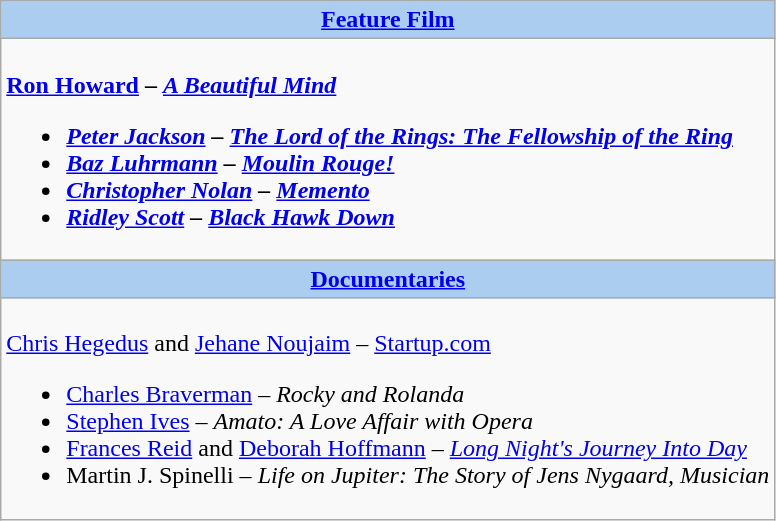<table class=wikitable style="width="100%">
<tr>
<th colspan="2" style="background:#abcdef;"><a href='#'>Feature Film</a></th>
</tr>
<tr>
<td colspan="2" style="vertical-align:top;"><br><strong><a href='#'>Ron Howard</a> – <em><a href='#'>A Beautiful Mind</a><strong><em><ul><li><a href='#'>Peter Jackson</a> – </em><a href='#'>The Lord of the Rings: The Fellowship of the Ring</a><em></li><li><a href='#'>Baz Luhrmann</a> – </em><a href='#'>Moulin Rouge!</a><em></li><li><a href='#'>Christopher Nolan</a> – </em><a href='#'>Memento</a><em></li><li><a href='#'>Ridley Scott</a> – </em><a href='#'>Black Hawk Down</a><em></li></ul></td>
</tr>
<tr>
<th colspan="2" style="background:#abcdef;"><a href='#'>Documentaries</a></th>
</tr>
<tr>
<td colspan="2" style="vertical-align:top;"><br></strong><a href='#'>Chris Hegedus</a> and <a href='#'>Jehane Noujaim</a> – </em><a href='#'>Startup.com</a></em></strong><ul><li><a href='#'>Charles Braverman</a> – <em>Rocky and Rolanda</em></li><li><a href='#'>Stephen Ives</a> – <em>Amato: A Love Affair with Opera</em></li><li><a href='#'>Frances Reid</a> and <a href='#'>Deborah Hoffmann</a> – <em><a href='#'>Long Night's Journey Into Day</a></em></li><li>Martin J. Spinelli – <em>Life on Jupiter: The Story of Jens Nygaard, Musician</em></li></ul></td>
</tr>
</table>
